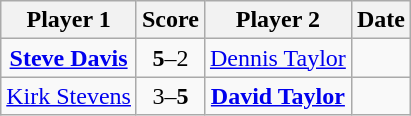<table class="wikitable" style="text-align: center">
<tr>
<th>Player 1</th>
<th>Score</th>
<th>Player 2</th>
<th>Date</th>
</tr>
<tr>
<td> <strong><a href='#'>Steve Davis</a></strong></td>
<td><strong>5</strong>–2</td>
<td> <a href='#'>Dennis Taylor</a></td>
<td></td>
</tr>
<tr>
<td> <a href='#'>Kirk Stevens</a></td>
<td>3–<strong>5</strong></td>
<td> <strong><a href='#'>David Taylor</a></strong></td>
<td></td>
</tr>
</table>
